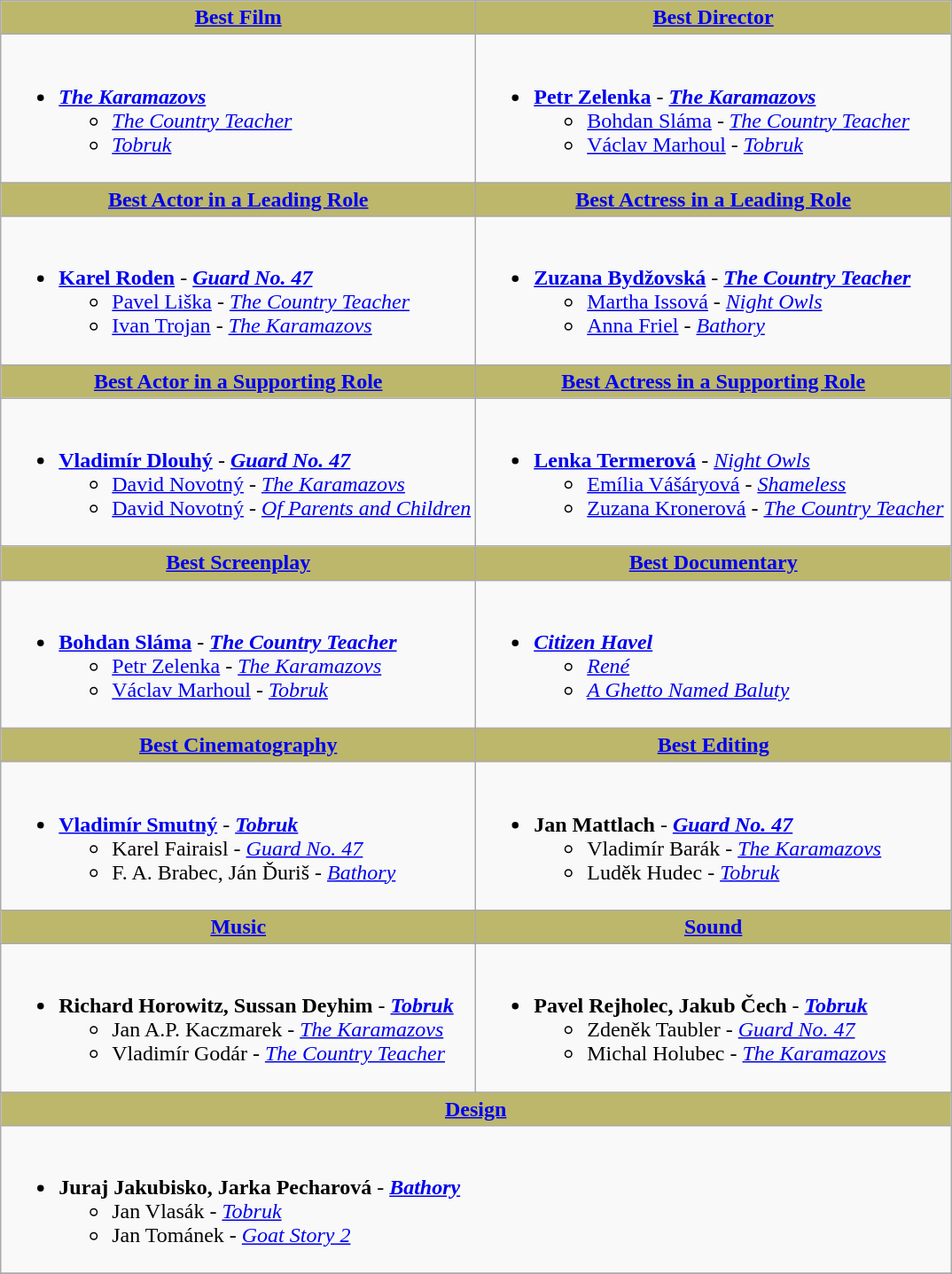<table class=wikitable>
<tr>
<th style="background:#BDB76B; width: 50%"><a href='#'>Best Film</a></th>
<th style="background:#BDB76B; width: 50%"><a href='#'>Best Director</a></th>
</tr>
<tr>
<td valign="top"><br><ul><li><strong><em><a href='#'>The Karamazovs</a></em></strong><ul><li><em><a href='#'>The Country Teacher</a></em></li><li><em><a href='#'>Tobruk</a></em></li></ul></li></ul></td>
<td valign="top"><br><ul><li><strong><a href='#'>Petr Zelenka</a></strong> - <strong><em><a href='#'>The Karamazovs</a></em></strong><ul><li><a href='#'>Bohdan Sláma</a> - <em><a href='#'>The Country Teacher</a></em></li><li><a href='#'>Václav Marhoul</a> - <em><a href='#'>Tobruk</a></em></li></ul></li></ul></td>
</tr>
<tr>
<th style="background:#BDB76B;"><a href='#'>Best Actor in a Leading Role</a></th>
<th style="background:#BDB76B;"><a href='#'>Best Actress in a Leading Role</a></th>
</tr>
<tr>
<td valign="top"><br><ul><li><strong><a href='#'>Karel Roden</a></strong> - <strong><em><a href='#'>Guard No. 47</a></em></strong><ul><li><a href='#'>Pavel Liška</a> - <em><a href='#'>The Country Teacher</a></em></li><li><a href='#'>Ivan Trojan</a> - <em><a href='#'>The Karamazovs</a></em></li></ul></li></ul></td>
<td valign="top"><br><ul><li><strong><a href='#'>Zuzana Bydžovská</a></strong> - <strong><em><a href='#'>The Country Teacher</a></em></strong><ul><li><a href='#'>Martha Issová</a> - <em><a href='#'>Night Owls</a></em></li><li><a href='#'>Anna Friel</a> - <em><a href='#'>Bathory</a></em></li></ul></li></ul></td>
</tr>
<tr>
<th style="background:#BDB76B;"><a href='#'>Best Actor in a Supporting Role</a></th>
<th style="background:#BDB76B;"><a href='#'>Best Actress in a Supporting Role</a></th>
</tr>
<tr>
<td valign="top"><br><ul><li><strong><a href='#'>Vladimír Dlouhý</a></strong> - <strong><em><a href='#'>Guard No. 47</a></em></strong><ul><li><a href='#'>David Novotný</a> - <em><a href='#'>The Karamazovs</a></em></li><li><a href='#'>David Novotný</a> - <em><a href='#'>Of Parents and Children</a></em></li></ul></li></ul></td>
<td valign="top"><br><ul><li><strong><a href='#'>Lenka Termerová</a></strong> - <em><a href='#'>Night Owls</a></em><ul><li><a href='#'>Emília Vášáryová</a> - <em><a href='#'>Shameless</a></em></li><li><a href='#'>Zuzana Kronerová</a> - <em><a href='#'>The Country Teacher</a></em></li></ul></li></ul></td>
</tr>
<tr>
<th style="background:#BDB76B;"><a href='#'>Best Screenplay</a></th>
<th style="background:#BDB76B;"><a href='#'>Best Documentary</a></th>
</tr>
<tr>
<td valign="top"><br><ul><li><strong><a href='#'>Bohdan Sláma</a></strong> - <strong><em><a href='#'>The Country Teacher</a></em></strong><ul><li><a href='#'>Petr Zelenka</a> - <em><a href='#'>The Karamazovs</a></em></li><li><a href='#'>Václav Marhoul</a> - <em><a href='#'>Tobruk</a></em></li></ul></li></ul></td>
<td valign="top"><br><ul><li><strong><em><a href='#'>Citizen Havel</a></em></strong><ul><li><em><a href='#'>René</a></em></li><li><em><a href='#'>A Ghetto Named Baluty</a></em></li></ul></li></ul></td>
</tr>
<tr>
<th style="background:#BDB76B;"><a href='#'>Best Cinematography</a></th>
<th style="background:#BDB76B;"><a href='#'>Best Editing</a></th>
</tr>
<tr>
<td valign="top"><br><ul><li><strong><a href='#'>Vladimír Smutný</a></strong> - <strong><em><a href='#'>Tobruk</a></em></strong><ul><li>Karel Fairaisl - <em><a href='#'>Guard No. 47</a></em></li><li>F. A. Brabec, Ján Ďuriš - <em><a href='#'>Bathory</a></em></li></ul></li></ul></td>
<td valign="top"><br><ul><li><strong>Jan Mattlach</strong> - <strong><em><a href='#'>Guard No. 47</a></em></strong><ul><li>Vladimír Barák - <em><a href='#'>The Karamazovs</a></em></li><li>Luděk Hudec - <em><a href='#'>Tobruk</a></em></li></ul></li></ul></td>
</tr>
<tr>
<th style="background:#BDB76B;"><a href='#'>Music</a></th>
<th style="background:#BDB76B;"><a href='#'>Sound</a></th>
</tr>
<tr>
<td valign="top"><br><ul><li><strong>Richard Horowitz, Sussan Deyhim</strong> - <strong><em><a href='#'>Tobruk</a></em></strong><ul><li>Jan A.P. Kaczmarek - <em><a href='#'>The Karamazovs</a></em></li><li>Vladimír Godár - <em><a href='#'>The Country Teacher</a></em></li></ul></li></ul></td>
<td valign="top"><br><ul><li><strong>Pavel Rejholec, Jakub Čech</strong> - <strong><em><a href='#'>Tobruk</a></em></strong><ul><li>Zdeněk Taubler - <em><a href='#'>Guard No. 47</a></em></li><li>Michal Holubec - <em><a href='#'>The Karamazovs</a></em></li></ul></li></ul></td>
</tr>
<tr>
<th style="background:#BDB76B;" colspan="2"><a href='#'>Design</a></th>
</tr>
<tr>
<td valign="top" colspan="2"><br><ul><li><strong>Juraj Jakubisko, Jarka Pecharová</strong> - <strong><em><a href='#'>Bathory</a></em></strong><ul><li>Jan Vlasák - <em><a href='#'>Tobruk</a></em></li><li>Jan Tománek - <em><a href='#'>Goat Story 2</a></em></li></ul></li></ul></td>
</tr>
<tr>
</tr>
</table>
